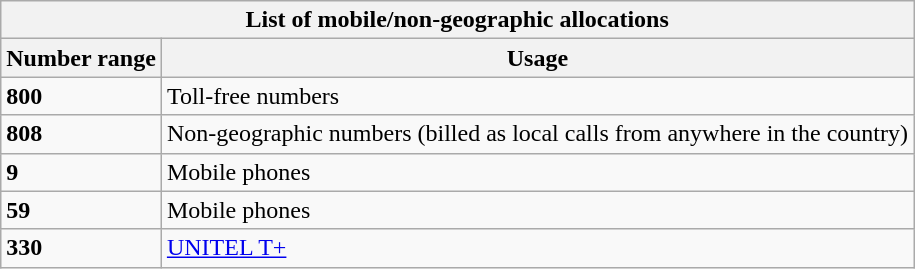<table class="wikitable" border=1>
<tr>
<th colspan="2">List of mobile/non-geographic allocations</th>
</tr>
<tr>
<th>Number range</th>
<th>Usage</th>
</tr>
<tr>
<td><strong>800</strong></td>
<td>Toll-free numbers</td>
</tr>
<tr>
<td><strong>808</strong></td>
<td>Non-geographic numbers (billed as local calls from anywhere in the country)</td>
</tr>
<tr>
<td><strong>9</strong></td>
<td>Mobile phones</td>
</tr>
<tr>
<td><strong>59</strong></td>
<td>Mobile phones</td>
</tr>
<tr>
<td><strong>330</strong></td>
<td><a href='#'>UNITEL T+</a></td>
</tr>
</table>
